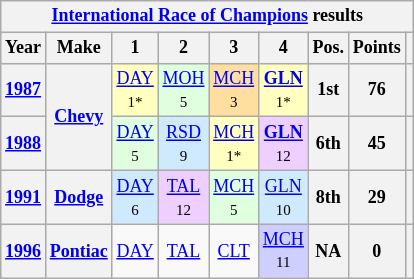<table class="wikitable" style="text-align:center; font-size:75%">
<tr>
<th colspan=9><a href='#'>International Race of Champions</a> results</th>
</tr>
<tr>
<th>Year</th>
<th>Make</th>
<th>1</th>
<th>2</th>
<th>3</th>
<th>4</th>
<th>Pos.</th>
<th>Points</th>
<th></th>
</tr>
<tr>
<th><a href='#'>1987</a></th>
<th rowspan=2><a href='#'>Chevy</a></th>
<td style="background:#FFFFBF;"><a href='#'>DAY</a><br><small>1*</small></td>
<td style="background:#DFFFDF;"><a href='#'>MOH</a><br><small>5</small></td>
<td style="background:#FFDF9F;"><a href='#'>MCH</a><br><small>3</small></td>
<td style="background:#FFFFBF;"><strong><a href='#'>GLN</a></strong><br><small>1*</small></td>
<th>1st</th>
<th>76</th>
<th></th>
</tr>
<tr>
<th><a href='#'>1988</a></th>
<td style="background:#DFFFDF;"><a href='#'>DAY</a><br><small>5</small></td>
<td style="background:#CFEAFF;"><a href='#'>RSD</a><br><small>9</small></td>
<td style="background:#FFFFBF;"><a href='#'>MCH</a><br><small>1*</small></td>
<td style="background:#EFCFFF;"><strong><a href='#'>GLN</a></strong><br><small>12</small></td>
<th>6th</th>
<th>45</th>
<th></th>
</tr>
<tr>
<th><a href='#'>1991</a></th>
<th><a href='#'>Dodge</a></th>
<td style="background:#CFEAFF;"><a href='#'>DAY</a><br><small>6</small></td>
<td style="background:#EFCFFF;"><a href='#'>TAL</a><br><small>12</small></td>
<td style="background:#DFFFDF;"><a href='#'>MCH</a><br><small>5</small></td>
<td style="background:#CFEAFF;"><a href='#'>GLN</a><br><small>10</small></td>
<th>8th</th>
<th>29</th>
<th></th>
</tr>
<tr>
<th><a href='#'>1996</a></th>
<th><a href='#'>Pontiac</a></th>
<td><a href='#'>DAY</a></td>
<td><a href='#'>TAL</a></td>
<td><a href='#'>CLT</a></td>
<td align=center style="background:#CFCFFF;"><a href='#'>MCH</a><br><small>11</small></td>
<th>NA</th>
<th>0</th>
<th></th>
</tr>
</table>
